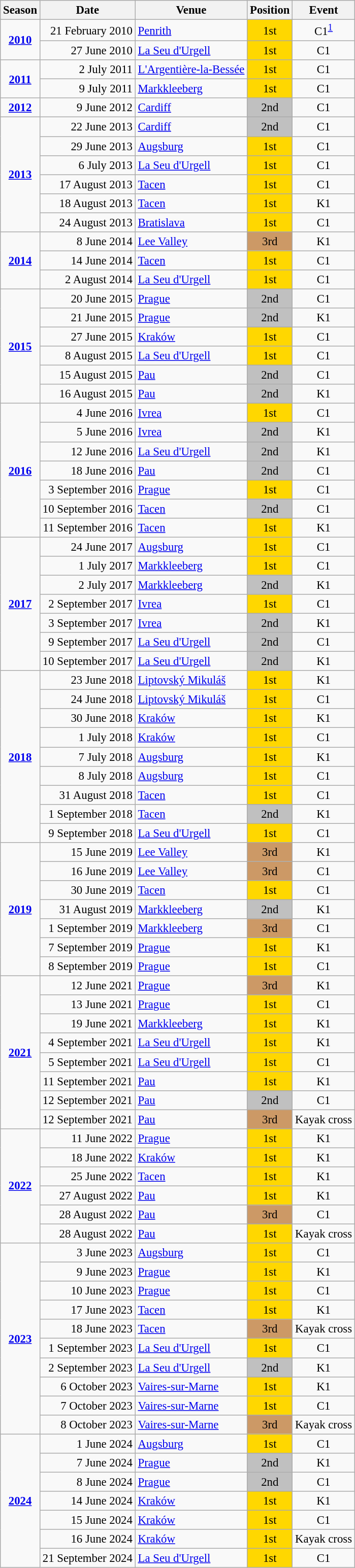<table class="wikitable" style="text-align:center; font-size:95%;">
<tr>
<th>Season</th>
<th>Date</th>
<th>Venue</th>
<th>Position</th>
<th>Event</th>
</tr>
<tr>
<td rowspan=2><strong><a href='#'>2010</a></strong></td>
<td align=right>21 February 2010</td>
<td align=left><a href='#'>Penrith</a></td>
<td bgcolor=gold>1st</td>
<td>C1<sup><a href='#'>1</a></sup></td>
</tr>
<tr>
<td align=right>27 June 2010</td>
<td align=left><a href='#'>La Seu d'Urgell</a></td>
<td bgcolor=gold>1st</td>
<td>C1</td>
</tr>
<tr>
<td rowspan=2><strong><a href='#'>2011</a></strong></td>
<td align=right>2 July 2011</td>
<td align=left><a href='#'>L'Argentière-la-Bessée</a></td>
<td bgcolor=gold>1st</td>
<td>C1</td>
</tr>
<tr>
<td align=right>9 July 2011</td>
<td align=left><a href='#'>Markkleeberg</a></td>
<td bgcolor=gold>1st</td>
<td>C1</td>
</tr>
<tr>
<td><strong><a href='#'>2012</a></strong></td>
<td align=right>9 June 2012</td>
<td align=left><a href='#'>Cardiff</a></td>
<td bgcolor=silver>2nd</td>
<td>C1</td>
</tr>
<tr>
<td rowspan=6><strong><a href='#'>2013</a></strong></td>
<td align=right>22 June 2013</td>
<td align=left><a href='#'>Cardiff</a></td>
<td bgcolor=silver>2nd</td>
<td>C1</td>
</tr>
<tr>
<td align=right>29 June 2013</td>
<td align=left><a href='#'>Augsburg</a></td>
<td bgcolor=gold>1st</td>
<td>C1</td>
</tr>
<tr>
<td align=right>6 July 2013</td>
<td align=left><a href='#'>La Seu d'Urgell</a></td>
<td bgcolor=gold>1st</td>
<td>C1</td>
</tr>
<tr>
<td align=right>17 August 2013</td>
<td align=left><a href='#'>Tacen</a></td>
<td bgcolor=gold>1st</td>
<td>C1</td>
</tr>
<tr>
<td align=right>18 August 2013</td>
<td align=left><a href='#'>Tacen</a></td>
<td bgcolor=gold>1st</td>
<td>K1</td>
</tr>
<tr>
<td align=right>24 August 2013</td>
<td align=left><a href='#'>Bratislava</a></td>
<td bgcolor=gold>1st</td>
<td>C1</td>
</tr>
<tr>
<td rowspan=3><strong><a href='#'>2014</a></strong></td>
<td align=right>8 June 2014</td>
<td align=left><a href='#'>Lee Valley</a></td>
<td bgcolor=cc9966>3rd</td>
<td>K1</td>
</tr>
<tr>
<td align=right>14 June 2014</td>
<td align=left><a href='#'>Tacen</a></td>
<td bgcolor=gold>1st</td>
<td>C1</td>
</tr>
<tr>
<td align=right>2 August 2014</td>
<td align=left><a href='#'>La Seu d'Urgell</a></td>
<td bgcolor=gold>1st</td>
<td>C1</td>
</tr>
<tr>
<td rowspan=6><strong><a href='#'>2015</a></strong></td>
<td align=right>20 June 2015</td>
<td align=left><a href='#'>Prague</a></td>
<td bgcolor=silver>2nd</td>
<td>C1</td>
</tr>
<tr>
<td align=right>21 June 2015</td>
<td align=left><a href='#'>Prague</a></td>
<td bgcolor=silver>2nd</td>
<td>K1</td>
</tr>
<tr>
<td align=right>27 June 2015</td>
<td align=left><a href='#'>Kraków</a></td>
<td bgcolor=gold>1st</td>
<td>C1</td>
</tr>
<tr>
<td align=right>8 August 2015</td>
<td align=left><a href='#'>La Seu d'Urgell</a></td>
<td bgcolor=gold>1st</td>
<td>C1</td>
</tr>
<tr>
<td align=right>15 August 2015</td>
<td align=left><a href='#'>Pau</a></td>
<td bgcolor=silver>2nd</td>
<td>C1</td>
</tr>
<tr>
<td align=right>16 August 2015</td>
<td align=left><a href='#'>Pau</a></td>
<td bgcolor=silver>2nd</td>
<td>K1</td>
</tr>
<tr>
<td rowspan=7><strong><a href='#'>2016</a></strong></td>
<td align=right>4 June 2016</td>
<td align=left><a href='#'>Ivrea</a></td>
<td bgcolor=gold>1st</td>
<td>C1</td>
</tr>
<tr>
<td align=right>5 June 2016</td>
<td align=left><a href='#'>Ivrea</a></td>
<td bgcolor=silver>2nd</td>
<td>K1</td>
</tr>
<tr>
<td align=right>12 June 2016</td>
<td align=left><a href='#'>La Seu d'Urgell</a></td>
<td bgcolor=silver>2nd</td>
<td>K1</td>
</tr>
<tr>
<td align=right>18 June 2016</td>
<td align=left><a href='#'>Pau</a></td>
<td bgcolor=silver>2nd</td>
<td>C1</td>
</tr>
<tr>
<td align=right>3 September 2016</td>
<td align=left><a href='#'>Prague</a></td>
<td bgcolor=gold>1st</td>
<td>C1</td>
</tr>
<tr>
<td align=right>10 September 2016</td>
<td align=left><a href='#'>Tacen</a></td>
<td bgcolor=silver>2nd</td>
<td>C1</td>
</tr>
<tr>
<td align=right>11 September 2016</td>
<td align=left><a href='#'>Tacen</a></td>
<td bgcolor=gold>1st</td>
<td>K1</td>
</tr>
<tr>
<td rowspan=7><strong><a href='#'>2017</a></strong></td>
<td align=right>24 June 2017</td>
<td align=left><a href='#'>Augsburg</a></td>
<td bgcolor=gold>1st</td>
<td>C1</td>
</tr>
<tr>
<td align=right>1 July 2017</td>
<td align=left><a href='#'>Markkleeberg</a></td>
<td bgcolor=gold>1st</td>
<td>C1</td>
</tr>
<tr>
<td align=right>2 July 2017</td>
<td align=left><a href='#'>Markkleeberg</a></td>
<td bgcolor=silver>2nd</td>
<td>K1</td>
</tr>
<tr>
<td align=right>2 September 2017</td>
<td align=left><a href='#'>Ivrea</a></td>
<td bgcolor=gold>1st</td>
<td>C1</td>
</tr>
<tr>
<td align=right>3 September 2017</td>
<td align=left><a href='#'>Ivrea</a></td>
<td bgcolor=silver>2nd</td>
<td>K1</td>
</tr>
<tr>
<td align=right>9 September 2017</td>
<td align=left><a href='#'>La Seu d'Urgell</a></td>
<td bgcolor=silver>2nd</td>
<td>C1</td>
</tr>
<tr>
<td align=right>10 September 2017</td>
<td align=left><a href='#'>La Seu d'Urgell</a></td>
<td bgcolor=silver>2nd</td>
<td>K1</td>
</tr>
<tr>
<td rowspan=9><strong><a href='#'>2018</a></strong></td>
<td align=right>23 June 2018</td>
<td align=left><a href='#'>Liptovský Mikuláš</a></td>
<td bgcolor=gold>1st</td>
<td>K1</td>
</tr>
<tr>
<td align=right>24 June 2018</td>
<td align=left><a href='#'>Liptovský Mikuláš</a></td>
<td bgcolor=gold>1st</td>
<td>C1</td>
</tr>
<tr>
<td align=right>30 June 2018</td>
<td align=left><a href='#'>Kraków</a></td>
<td bgcolor=gold>1st</td>
<td>K1</td>
</tr>
<tr>
<td align=right>1 July 2018</td>
<td align=left><a href='#'>Kraków</a></td>
<td bgcolor=gold>1st</td>
<td>C1</td>
</tr>
<tr>
<td align=right>7 July 2018</td>
<td align=left><a href='#'>Augsburg</a></td>
<td bgcolor=gold>1st</td>
<td>K1</td>
</tr>
<tr>
<td align=right>8 July 2018</td>
<td align=left><a href='#'>Augsburg</a></td>
<td bgcolor=gold>1st</td>
<td>C1</td>
</tr>
<tr>
<td align=right>31 August 2018</td>
<td align=left><a href='#'>Tacen</a></td>
<td bgcolor=gold>1st</td>
<td>C1</td>
</tr>
<tr>
<td align=right>1 September 2018</td>
<td align=left><a href='#'>Tacen</a></td>
<td bgcolor=silver>2nd</td>
<td>K1</td>
</tr>
<tr>
<td align=right>9 September 2018</td>
<td align=left><a href='#'>La Seu d'Urgell</a></td>
<td bgcolor=gold>1st</td>
<td>C1</td>
</tr>
<tr>
<td rowspan=7><strong><a href='#'>2019</a></strong></td>
<td align=right>15 June 2019</td>
<td align=left><a href='#'>Lee Valley</a></td>
<td bgcolor=cc9966>3rd</td>
<td>K1</td>
</tr>
<tr>
<td align=right>16 June 2019</td>
<td align=left><a href='#'>Lee Valley</a></td>
<td bgcolor=cc9966>3rd</td>
<td>C1</td>
</tr>
<tr>
<td align=right>30 June 2019</td>
<td align=left><a href='#'>Tacen</a></td>
<td bgcolor=gold>1st</td>
<td>C1</td>
</tr>
<tr>
<td align=right>31 August 2019</td>
<td align=left><a href='#'>Markkleeberg</a></td>
<td bgcolor=silver>2nd</td>
<td>K1</td>
</tr>
<tr>
<td align=right>1 September 2019</td>
<td align=left><a href='#'>Markkleeberg</a></td>
<td bgcolor=cc9966>3rd</td>
<td>C1</td>
</tr>
<tr>
<td align=right>7 September 2019</td>
<td align=left><a href='#'>Prague</a></td>
<td bgcolor=gold>1st</td>
<td>K1</td>
</tr>
<tr>
<td align=right>8 September 2019</td>
<td align=left><a href='#'>Prague</a></td>
<td bgcolor=gold>1st</td>
<td>C1</td>
</tr>
<tr>
<td rowspan=8><strong><a href='#'>2021</a></strong></td>
<td align=right>12 June 2021</td>
<td align=left><a href='#'>Prague</a></td>
<td bgcolor=cc9966>3rd</td>
<td>K1</td>
</tr>
<tr>
<td align=right>13 June 2021</td>
<td align=left><a href='#'>Prague</a></td>
<td bgcolor=gold>1st</td>
<td>C1</td>
</tr>
<tr>
<td align=right>19 June 2021</td>
<td align=left><a href='#'>Markkleeberg</a></td>
<td bgcolor=gold>1st</td>
<td>K1</td>
</tr>
<tr>
<td align=right>4 September 2021</td>
<td align=left><a href='#'>La Seu d'Urgell</a></td>
<td bgcolor=gold>1st</td>
<td>K1</td>
</tr>
<tr>
<td align=right>5 September 2021</td>
<td align=left><a href='#'>La Seu d'Urgell</a></td>
<td bgcolor=gold>1st</td>
<td>C1</td>
</tr>
<tr>
<td align=right>11 September 2021</td>
<td align=left><a href='#'>Pau</a></td>
<td bgcolor=gold>1st</td>
<td>K1</td>
</tr>
<tr>
<td align=right>12 September 2021</td>
<td align=left><a href='#'>Pau</a></td>
<td bgcolor=silver>2nd</td>
<td>C1</td>
</tr>
<tr>
<td align=right>12 September 2021</td>
<td align=left><a href='#'>Pau</a></td>
<td bgcolor=cc9966>3rd</td>
<td>Kayak cross</td>
</tr>
<tr>
<td rowspan=6><strong><a href='#'>2022</a></strong></td>
<td align=right>11 June 2022</td>
<td align=left><a href='#'>Prague</a></td>
<td bgcolor=gold>1st</td>
<td>K1</td>
</tr>
<tr>
<td align=right>18 June 2022</td>
<td align=left><a href='#'>Kraków</a></td>
<td bgcolor=gold>1st</td>
<td>K1</td>
</tr>
<tr>
<td align=right>25 June 2022</td>
<td align=left><a href='#'>Tacen</a></td>
<td bgcolor=gold>1st</td>
<td>K1</td>
</tr>
<tr>
<td align=right>27 August 2022</td>
<td align=left><a href='#'>Pau</a></td>
<td bgcolor=gold>1st</td>
<td>K1</td>
</tr>
<tr>
<td align=right>28 August 2022</td>
<td align=left><a href='#'>Pau</a></td>
<td bgcolor=cc9966>3rd</td>
<td>C1</td>
</tr>
<tr>
<td align=right>28 August 2022</td>
<td align=left><a href='#'>Pau</a></td>
<td bgcolor=gold>1st</td>
<td>Kayak cross</td>
</tr>
<tr>
<td rowspan=10><strong><a href='#'>2023</a></strong></td>
<td align=right>3 June 2023</td>
<td align=left><a href='#'>Augsburg</a></td>
<td bgcolor=gold>1st</td>
<td>C1</td>
</tr>
<tr>
<td align=right>9 June 2023</td>
<td align=left><a href='#'>Prague</a></td>
<td bgcolor=gold>1st</td>
<td>K1</td>
</tr>
<tr>
<td align=right>10 June 2023</td>
<td align=left><a href='#'>Prague</a></td>
<td bgcolor=gold>1st</td>
<td>C1</td>
</tr>
<tr>
<td align=right>17 June 2023</td>
<td align=left><a href='#'>Tacen</a></td>
<td bgcolor=gold>1st</td>
<td>K1</td>
</tr>
<tr>
<td align=right>18 June 2023</td>
<td align=left><a href='#'>Tacen</a></td>
<td bgcolor=cc9966>3rd</td>
<td>Kayak cross</td>
</tr>
<tr>
<td align=right>1 September 2023</td>
<td align=left><a href='#'>La Seu d'Urgell</a></td>
<td bgcolor=gold>1st</td>
<td>C1</td>
</tr>
<tr>
<td align=right>2 September 2023</td>
<td align=left><a href='#'>La Seu d'Urgell</a></td>
<td bgcolor=silver>2nd</td>
<td>K1</td>
</tr>
<tr>
<td align=right>6 October 2023</td>
<td align=left><a href='#'>Vaires-sur-Marne</a></td>
<td bgcolor=gold>1st</td>
<td>K1</td>
</tr>
<tr>
<td align=right>7 October 2023</td>
<td align=left><a href='#'>Vaires-sur-Marne</a></td>
<td bgcolor=gold>1st</td>
<td>C1</td>
</tr>
<tr>
<td align=right>8 October 2023</td>
<td align=left><a href='#'>Vaires-sur-Marne</a></td>
<td bgcolor=cc9966>3rd</td>
<td>Kayak cross</td>
</tr>
<tr>
<td rowspan=7><strong><a href='#'>2024</a></strong></td>
<td align=right>1 June 2024</td>
<td align=left><a href='#'>Augsburg</a></td>
<td bgcolor=gold>1st</td>
<td>C1</td>
</tr>
<tr>
<td align=right>7 June 2024</td>
<td align=left><a href='#'>Prague</a></td>
<td bgcolor=silver>2nd</td>
<td>K1</td>
</tr>
<tr>
<td align=right>8 June 2024</td>
<td align=left><a href='#'>Prague</a></td>
<td bgcolor=silver>2nd</td>
<td>C1</td>
</tr>
<tr>
<td align=right>14 June 2024</td>
<td align=left><a href='#'>Kraków</a></td>
<td bgcolor=gold>1st</td>
<td>K1</td>
</tr>
<tr>
<td align=right>15 June 2024</td>
<td align=left><a href='#'>Kraków</a></td>
<td bgcolor=gold>1st</td>
<td>C1</td>
</tr>
<tr>
<td align=right>16 June 2024</td>
<td align=left><a href='#'>Kraków</a></td>
<td bgcolor=gold>1st</td>
<td>Kayak cross</td>
</tr>
<tr>
<td align=right>21 September 2024</td>
<td align=left><a href='#'>La Seu d'Urgell</a></td>
<td bgcolor=gold>1st</td>
<td>C1</td>
</tr>
</table>
